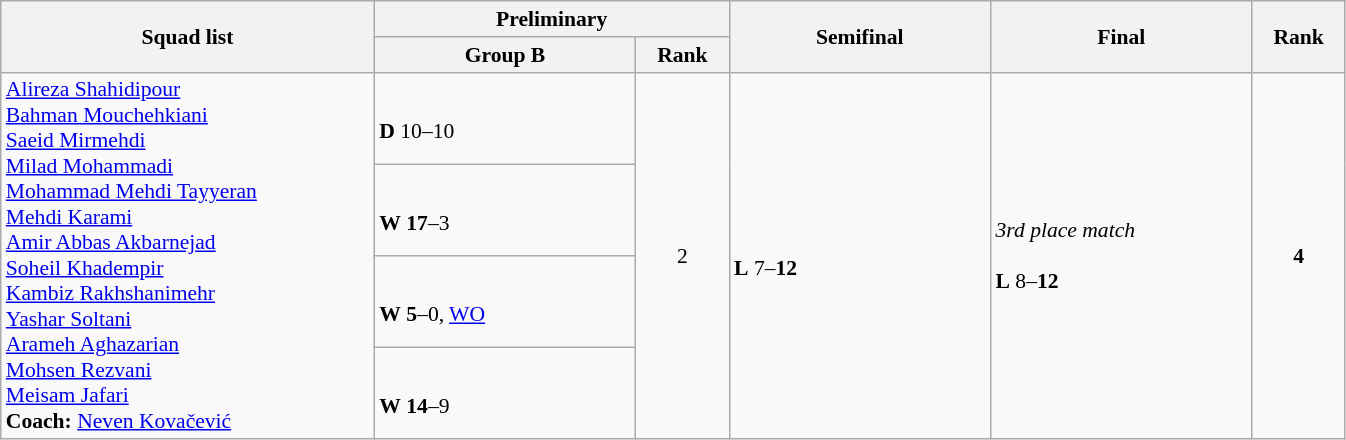<table class="wikitable" width="71%" style="text-align:left; font-size:90%">
<tr>
<th rowspan="2" width="20%">Squad list</th>
<th colspan="2">Preliminary</th>
<th rowspan="2" width="14%">Semifinal</th>
<th rowspan="2" width="14%">Final</th>
<th rowspan="2" width="5%">Rank</th>
</tr>
<tr>
<th width="14%">Group B</th>
<th width="5%">Rank</th>
</tr>
<tr>
<td rowspan="4"><a href='#'>Alireza Shahidipour</a><br><a href='#'>Bahman Mouchehkiani</a><br><a href='#'>Saeid Mirmehdi</a><br><a href='#'>Milad Mohammadi</a><br><a href='#'>Mohammad Mehdi Tayyeran</a><br><a href='#'>Mehdi Karami</a><br><a href='#'>Amir Abbas Akbarnejad</a><br><a href='#'>Soheil Khadempir</a><br><a href='#'>Kambiz Rakhshanimehr</a><br><a href='#'>Yashar Soltani</a><br><a href='#'>Arameh Aghazarian</a><br><a href='#'>Mohsen Rezvani</a><br><a href='#'>Meisam Jafari</a><br><strong>Coach:</strong>  <a href='#'>Neven Kovačević</a></td>
<td><br><strong>D</strong> 10–10</td>
<td rowspan="4" align=center>2 <strong></strong></td>
<td rowspan="4"><br><strong>L</strong> 7–<strong>12</strong></td>
<td rowspan="4"><em>3rd place match</em><br><br><strong>L</strong> 8–<strong>12</strong></td>
<td rowspan="4" align="center"><strong>4</strong></td>
</tr>
<tr>
<td><br><strong>W</strong> <strong>17</strong>–3</td>
</tr>
<tr>
<td><br><strong>W</strong> <strong>5</strong>–0, <a href='#'>WO</a></td>
</tr>
<tr>
<td><br><strong>W</strong> <strong>14</strong>–9</td>
</tr>
</table>
